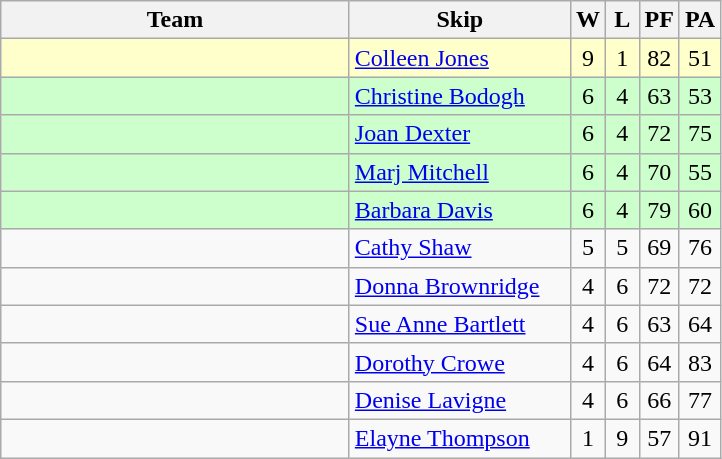<table class="wikitable" style="text-align: center;">
<tr>
<th bgcolor="#efefef" width="225">Team</th>
<th bgcolor="#efefef" width="140">Skip</th>
<th bgcolor="#efefef" width="15">W</th>
<th bgcolor="#efefef" width="15">L</th>
<th bgcolor="#efefef" width="15">PF</th>
<th bgcolor="#efefef" width="15">PA</th>
</tr>
<tr bgcolor="#ffc">
<td style="text-align: left;"></td>
<td style="text-align: left;"><a href='#'>Colleen Jones</a></td>
<td>9</td>
<td>1</td>
<td>82</td>
<td>51</td>
</tr>
<tr bgcolor="#ccffcc">
<td style="text-align: left;"></td>
<td style="text-align: left;"><a href='#'>Christine Bodogh</a></td>
<td>6</td>
<td>4</td>
<td>63</td>
<td>53</td>
</tr>
<tr bgcolor="#ccffcc">
<td style="text-align: left;"></td>
<td style="text-align: left;"><a href='#'>Joan Dexter</a></td>
<td>6</td>
<td>4</td>
<td>72</td>
<td>75</td>
</tr>
<tr bgcolor="#ccffcc">
<td style="text-align: left;"></td>
<td style="text-align: left;"><a href='#'>Marj Mitchell</a></td>
<td>6</td>
<td>4</td>
<td>70</td>
<td>55</td>
</tr>
<tr bgcolor="#ccffcc">
<td style="text-align: left;"></td>
<td style="text-align: left;"><a href='#'>Barbara Davis</a></td>
<td>6</td>
<td>4</td>
<td>79</td>
<td>60</td>
</tr>
<tr>
<td style="text-align: left;"></td>
<td style="text-align: left;"><a href='#'>Cathy Shaw</a></td>
<td>5</td>
<td>5</td>
<td>69</td>
<td>76</td>
</tr>
<tr>
<td style="text-align: left;"></td>
<td style="text-align: left;"><a href='#'>Donna Brownridge</a></td>
<td>4</td>
<td>6</td>
<td>72</td>
<td>72</td>
</tr>
<tr>
<td style="text-align: left;"></td>
<td style="text-align: left;"><a href='#'>Sue Anne Bartlett</a></td>
<td>4</td>
<td>6</td>
<td>63</td>
<td>64</td>
</tr>
<tr>
<td style="text-align: left;"></td>
<td style="text-align: left;"><a href='#'>Dorothy Crowe</a></td>
<td>4</td>
<td>6</td>
<td>64</td>
<td>83</td>
</tr>
<tr>
<td style="text-align: left;"></td>
<td style="text-align: left;"><a href='#'>Denise Lavigne</a></td>
<td>4</td>
<td>6</td>
<td>66</td>
<td>77</td>
</tr>
<tr>
<td style="text-align: left;"></td>
<td style="text-align: left;"><a href='#'>Elayne Thompson</a></td>
<td>1</td>
<td>9</td>
<td>57</td>
<td>91</td>
</tr>
</table>
